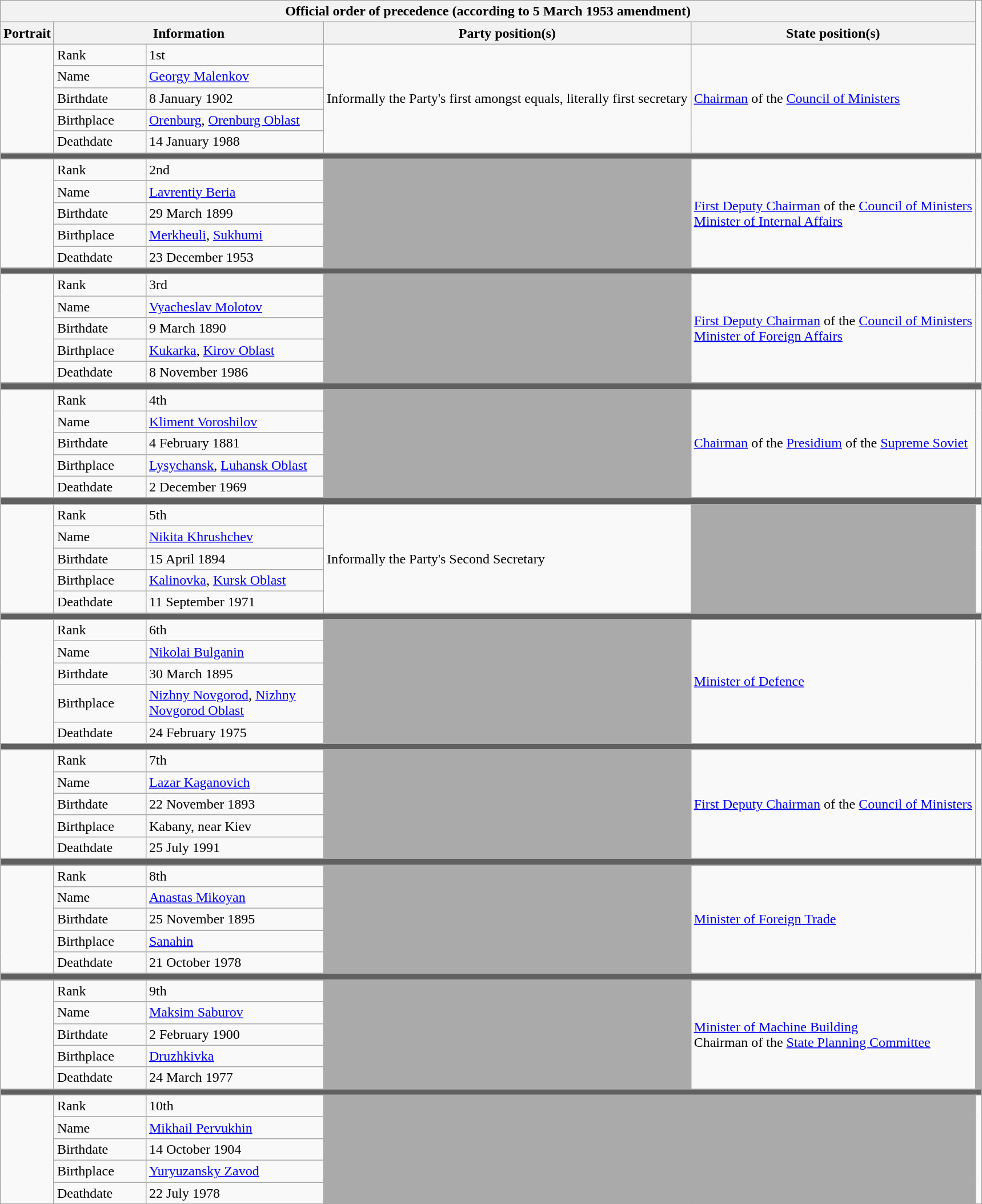<table class="wikitable collapsible collapsed">
<tr>
<th colspan="5" align="center">Official order of precedence (according to 5 March 1953 amendment)</th>
</tr>
<tr>
<th>Portrait</th>
<th colspan=2>Information</th>
<th>Party position(s)</th>
<th>State position(s)</th>
</tr>
<tr>
<td rowspan=5></td>
<td width=100px>Rank</td>
<td>1st</td>
<td rowspan=5>Informally the Party's first amongst equals, literally first secretary</td>
<td rowspan=5><a href='#'>Chairman</a> of the <a href='#'>Council of Ministers</a></td>
</tr>
<tr>
<td>Name</td>
<td width=200px><a href='#'>Georgy Malenkov</a></td>
</tr>
<tr>
<td>Birthdate</td>
<td>8 January 1902</td>
</tr>
<tr>
<td>Birthplace</td>
<td><a href='#'>Orenburg</a>, <a href='#'>Orenburg Oblast</a></td>
</tr>
<tr>
<td>Deathdate</td>
<td>14 January 1988</td>
</tr>
<tr>
</tr>
<tr style = "background:#606060; height: 2pt">
<td colspan = "6"></td>
</tr>
<tr>
<td rowspan=5></td>
<td width=100px>Rank</td>
<td>2nd</td>
<td rowspan=5 bgcolor=#aaaaaa></td>
<td rowspan=5><a href='#'>First Deputy Chairman</a> of the <a href='#'>Council of Ministers</a><br><a href='#'>Minister of Internal Affairs</a></td>
</tr>
<tr>
<td>Name</td>
<td><a href='#'>Lavrentiy Beria</a></td>
</tr>
<tr>
<td>Birthdate</td>
<td>29 March 1899</td>
</tr>
<tr>
<td>Birthplace</td>
<td><a href='#'>Merkheuli</a>, <a href='#'>Sukhumi</a></td>
</tr>
<tr>
<td>Deathdate</td>
<td>23 December 1953</td>
</tr>
<tr>
</tr>
<tr style = "background:#606060; height: 2pt">
<td colspan = "6"></td>
</tr>
<tr>
<td rowspan=5></td>
<td width=100px>Rank</td>
<td>3rd</td>
<td rowspan=5 bgcolor=#aaaaaa></td>
<td rowspan=5><a href='#'>First Deputy Chairman</a> of the <a href='#'>Council of Ministers</a><br><a href='#'>Minister of Foreign Affairs</a></td>
</tr>
<tr>
<td>Name</td>
<td><a href='#'>Vyacheslav Molotov</a></td>
</tr>
<tr>
<td>Birthdate</td>
<td>9 March 1890</td>
</tr>
<tr>
<td>Birthplace</td>
<td><a href='#'>Kukarka</a>, <a href='#'>Kirov Oblast</a></td>
</tr>
<tr>
<td>Deathdate</td>
<td>8 November 1986</td>
</tr>
<tr>
</tr>
<tr style = "background:#606060; height: 2pt">
<td colspan = "6"></td>
</tr>
<tr>
<td rowspan=5></td>
<td width=100px>Rank</td>
<td>4th</td>
<td rowspan=5 bgcolor=#aaaaaa></td>
<td rowspan=5><a href='#'>Chairman</a> of the <a href='#'>Presidium</a> of the <a href='#'>Supreme Soviet</a></td>
</tr>
<tr>
<td>Name</td>
<td><a href='#'>Kliment Voroshilov</a></td>
</tr>
<tr>
<td>Birthdate</td>
<td>4 February 1881</td>
</tr>
<tr>
<td>Birthplace</td>
<td><a href='#'>Lysychansk</a>, <a href='#'>Luhansk Oblast</a></td>
</tr>
<tr>
<td>Deathdate</td>
<td>2 December 1969</td>
</tr>
<tr>
</tr>
<tr style = "background:#606060; height: 2pt">
<td colspan = "6"></td>
</tr>
<tr>
<td rowspan=5></td>
<td width=100px>Rank</td>
<td>5th</td>
<td rowspan=5>Informally the Party's Second Secretary</td>
<td rowspan=5 bgcolor=#aaaaaa></td>
</tr>
<tr>
<td>Name</td>
<td><a href='#'>Nikita Khrushchev</a></td>
</tr>
<tr>
<td>Birthdate</td>
<td>15 April 1894</td>
</tr>
<tr>
<td>Birthplace</td>
<td><a href='#'>Kalinovka</a>, <a href='#'>Kursk Oblast</a></td>
</tr>
<tr>
<td>Deathdate</td>
<td>11 September 1971</td>
</tr>
<tr>
</tr>
<tr style = "background:#606060; height: 2pt">
<td colspan = "6"></td>
</tr>
<tr>
<td rowspan=5></td>
<td width=100px>Rank</td>
<td>6th</td>
<td rowspan=5 bgcolor=#aaaaaa></td>
<td rowspan=5><a href='#'>Minister of Defence</a></td>
</tr>
<tr>
<td>Name</td>
<td><a href='#'>Nikolai Bulganin</a></td>
</tr>
<tr>
<td>Birthdate</td>
<td>30 March 1895</td>
</tr>
<tr>
<td>Birthplace</td>
<td><a href='#'>Nizhny Novgorod</a>, <a href='#'>Nizhny Novgorod Oblast</a></td>
</tr>
<tr>
<td>Deathdate</td>
<td>24 February 1975</td>
</tr>
<tr>
</tr>
<tr style = "background:#606060; height: 2pt">
<td colspan = "6"></td>
</tr>
<tr>
<td rowspan=5></td>
<td width=100px>Rank</td>
<td>7th</td>
<td rowspan=5 bgcolor=#aaaaaa></td>
<td rowspan=5><a href='#'>First Deputy Chairman</a> of the <a href='#'>Council of Ministers</a></td>
</tr>
<tr>
<td>Name</td>
<td><a href='#'>Lazar Kaganovich</a></td>
</tr>
<tr>
<td>Birthdate</td>
<td>22 November 1893</td>
</tr>
<tr>
<td>Birthplace</td>
<td>Kabany, near Kiev</td>
</tr>
<tr>
<td>Deathdate</td>
<td>25 July 1991</td>
</tr>
<tr>
</tr>
<tr style = "background:#606060; height: 2pt">
<td colspan = "6"></td>
</tr>
<tr>
<td rowspan=5></td>
<td width=100px>Rank</td>
<td>8th</td>
<td rowspan=5 bgcolor=#aaaaaa></td>
<td rowspan=5><a href='#'>Minister of Foreign Trade</a></td>
</tr>
<tr>
<td>Name</td>
<td><a href='#'>Anastas Mikoyan</a></td>
</tr>
<tr>
<td>Birthdate</td>
<td>25 November 1895</td>
</tr>
<tr>
<td>Birthplace</td>
<td><a href='#'>Sanahin</a></td>
</tr>
<tr>
<td>Deathdate</td>
<td>21 October 1978</td>
</tr>
<tr>
</tr>
<tr style = "background:#606060; height: 2pt">
<td colspan = "6"></td>
</tr>
<tr>
<td rowspan=5></td>
<td width=100px>Rank</td>
<td>9th</td>
<td rowspan=5 bgcolor=#aaaaaa></td>
<td rowspan=5><a href='#'>Minister of Machine Building</a><br>Chairman of the <a href='#'>State Planning Committee</a></td>
<td rowspan=5 bgcolor=#aaaaaa></td>
</tr>
<tr>
<td>Name</td>
<td><a href='#'>Maksim Saburov</a></td>
</tr>
<tr>
<td>Birthdate</td>
<td>2 February 1900</td>
</tr>
<tr>
<td>Birthplace</td>
<td><a href='#'>Druzhkivka</a></td>
</tr>
<tr>
<td>Deathdate</td>
<td>24 March 1977</td>
</tr>
<tr>
</tr>
<tr style = "background:#606060; height: 2pt">
<td colspan = "6"></td>
</tr>
<tr>
<td rowspan=5></td>
<td width=100px>Rank</td>
<td>10th</td>
<td rowspan=5 bgcolor=#aaaaaa></td>
<td rowspan=5 bgcolor=#aaaaaa></td>
</tr>
<tr>
<td>Name</td>
<td><a href='#'>Mikhail Pervukhin</a></td>
</tr>
<tr>
<td>Birthdate</td>
<td>14 October 1904</td>
</tr>
<tr>
<td>Birthplace</td>
<td><a href='#'>Yuryuzansky Zavod</a></td>
</tr>
<tr>
<td>Deathdate</td>
<td>22 July 1978</td>
</tr>
</table>
